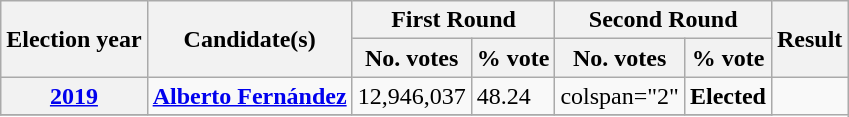<table class="wikitable">
<tr>
<th rowspan="2">Election year</th>
<th rowspan="2">Candidate(s)</th>
<th colspan="2">First Round</th>
<th colspan="2">Second Round</th>
<th rowspan="2">Result</th>
</tr>
<tr>
<th>No. votes</th>
<th>% vote</th>
<th>No. votes</th>
<th>% vote</th>
</tr>
<tr>
<th><a href='#'>2019</a></th>
<td><strong><a href='#'>Alberto Fernández</a></strong></td>
<td>12,946,037</td>
<td>48.24</td>
<td>colspan="2" </td>
<td> <strong>Elected</strong></td>
</tr>
<tr>
</tr>
</table>
